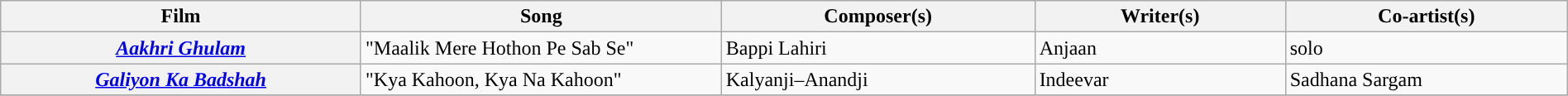<table class="wikitable plainrowheaders" style="width:100%;" textcolor:#000;">
<tr style="background:#b0e0e66;">
<th scope="col" style="width:23%;"><strong>Film</strong></th>
<th scope="col" style="width:23%;"><strong>Song</strong></th>
<th scope="col" style="width:20%;"><strong>Composer(s)</strong></th>
<th scope="col" style="width:16%;"><strong>Writer(s)</strong></th>
<th scope="col" style="width:18%;"><strong>Co-artist(s)</strong></th>
</tr>
<tr>
<th><em><a href='#'>Aakhri Ghulam</a></em></th>
<td>"Maalik Mere Hothon Pe Sab Se"</td>
<td>Bappi Lahiri</td>
<td>Anjaan</td>
<td>solo</td>
</tr>
<tr>
<th><em><a href='#'>Galiyon Ka Badshah</a></em></th>
<td>"Kya Kahoon, Kya Na Kahoon"</td>
<td>Kalyanji–Anandji</td>
<td>Indeevar</td>
<td>Sadhana Sargam</td>
</tr>
<tr>
</tr>
</table>
